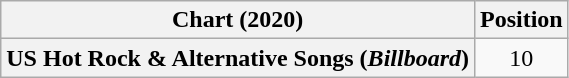<table class="wikitable plainrowheaders" style="text-align:center">
<tr>
<th scope="col">Chart (2020)</th>
<th scope="col">Position</th>
</tr>
<tr>
<th scope="row">US Hot Rock & Alternative Songs (<em>Billboard</em>)</th>
<td>10</td>
</tr>
</table>
